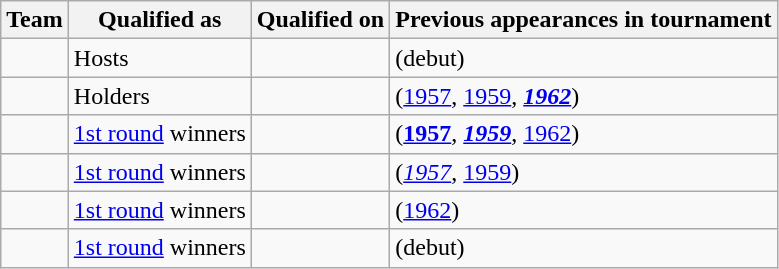<table class="wikitable sortable" style="text-align:left;">
<tr>
<th>Team</th>
<th>Qualified as</th>
<th>Qualified on</th>
<th>Previous appearances in tournament</th>
</tr>
<tr>
<td></td>
<td>Hosts</td>
<td></td>
<td> (debut)</td>
</tr>
<tr>
<td></td>
<td>Holders</td>
<td></td>
<td> (<a href='#'>1957</a>, <a href='#'>1959</a>, <strong><em><a href='#'>1962</a></em></strong>)</td>
</tr>
<tr>
<td></td>
<td><a href='#'>1st round</a> winners</td>
<td></td>
<td> (<strong><a href='#'>1957</a></strong>, <strong><em><a href='#'>1959</a></em></strong>, <a href='#'>1962</a>)</td>
</tr>
<tr>
<td></td>
<td><a href='#'>1st round</a> winners</td>
<td></td>
<td> (<em><a href='#'>1957</a></em>, <a href='#'>1959</a>)</td>
</tr>
<tr>
<td></td>
<td><a href='#'>1st round</a> winners</td>
<td></td>
<td> (<a href='#'>1962</a>)</td>
</tr>
<tr>
<td></td>
<td><a href='#'>1st round</a> winners</td>
<td></td>
<td> (debut)</td>
</tr>
</table>
